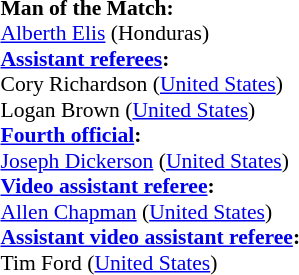<table style="width:100%; font-size:90%;">
<tr>
<td><br><strong>Man of the Match:</strong>
<br><a href='#'>Alberth Elis</a> (Honduras)<br><strong><a href='#'>Assistant referees</a>:</strong>
<br>Cory Richardson (<a href='#'>United States</a>)
<br>Logan Brown (<a href='#'>United States</a>)
<br><strong><a href='#'>Fourth official</a>:</strong>
<br><a href='#'>Joseph Dickerson</a>  (<a href='#'>United States</a>)
<br><strong><a href='#'>Video assistant referee</a>:</strong>
<br><a href='#'>Allen Chapman</a> (<a href='#'>United States</a>)
<br><strong><a href='#'>Assistant video assistant referee</a>:</strong>
<br>Tim Ford (<a href='#'>United States</a>)</td>
</tr>
</table>
